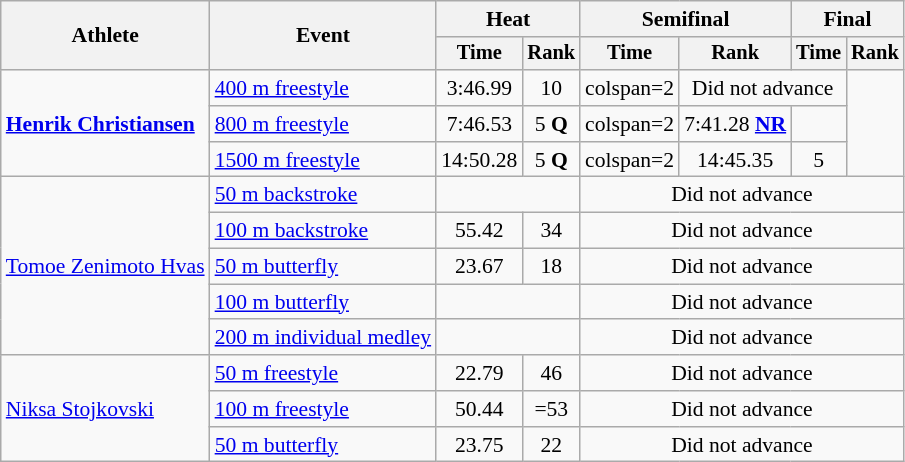<table class="wikitable" style="text-align:center; font-size:90%">
<tr>
<th rowspan="2">Athlete</th>
<th rowspan="2">Event</th>
<th colspan="2">Heat</th>
<th colspan="2">Semifinal</th>
<th colspan="2">Final</th>
</tr>
<tr style="font-size:95%">
<th>Time</th>
<th>Rank</th>
<th>Time</th>
<th>Rank</th>
<th>Time</th>
<th>Rank</th>
</tr>
<tr>
<td align=left rowspan=3><strong><a href='#'>Henrik Christiansen</a></strong></td>
<td align=left><a href='#'>400 m freestyle</a></td>
<td>3:46.99</td>
<td>10</td>
<td>colspan=2 </td>
<td colspan=2>Did not advance</td>
</tr>
<tr>
<td align=left><a href='#'>800 m freestyle</a></td>
<td>7:46.53</td>
<td>5 <strong>Q</strong></td>
<td>colspan=2 </td>
<td>7:41.28 <strong><a href='#'>NR</a></strong></td>
<td></td>
</tr>
<tr>
<td align=left><a href='#'>1500 m freestyle</a></td>
<td>14:50.28</td>
<td>5 <strong>Q</strong></td>
<td>colspan=2 </td>
<td>14:45.35</td>
<td>5</td>
</tr>
<tr>
<td align=left rowspan=5><a href='#'>Tomoe Zenimoto Hvas</a></td>
<td align=left><a href='#'>50 m backstroke</a></td>
<td colspan=2></td>
<td colspan=4>Did not advance</td>
</tr>
<tr>
<td align=left><a href='#'>100 m backstroke</a></td>
<td>55.42</td>
<td>34</td>
<td colspan=4>Did not advance</td>
</tr>
<tr>
<td align=left><a href='#'>50 m butterfly</a></td>
<td>23.67</td>
<td>18</td>
<td colspan=4>Did not advance</td>
</tr>
<tr>
<td align=left><a href='#'>100 m butterfly</a></td>
<td colspan=2></td>
<td colspan=4>Did not advance</td>
</tr>
<tr>
<td align=left><a href='#'>200 m individual medley</a></td>
<td colspan=2></td>
<td colspan=4>Did not advance</td>
</tr>
<tr>
<td align=left rowspan=3><a href='#'>Niksa Stojkovski</a></td>
<td align=left><a href='#'>50 m freestyle</a></td>
<td>22.79</td>
<td>46</td>
<td colspan=4>Did not advance</td>
</tr>
<tr>
<td align=left><a href='#'>100 m freestyle</a></td>
<td>50.44</td>
<td>=53</td>
<td colspan=4>Did not advance</td>
</tr>
<tr>
<td align=left><a href='#'>50 m butterfly</a></td>
<td>23.75</td>
<td>22</td>
<td colspan=4>Did not advance</td>
</tr>
</table>
